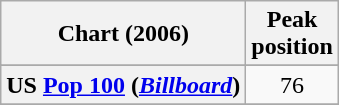<table class="wikitable sortable plainrowheaders" style="text-align:center;">
<tr>
<th scope="col">Chart (2006)</th>
<th scope="col">Peak<br>position</th>
</tr>
<tr>
</tr>
<tr>
<th scope="row">US <a href='#'>Pop 100</a> (<a href='#'><em>Billboard</em></a>)</th>
<td>76</td>
</tr>
<tr>
</tr>
</table>
